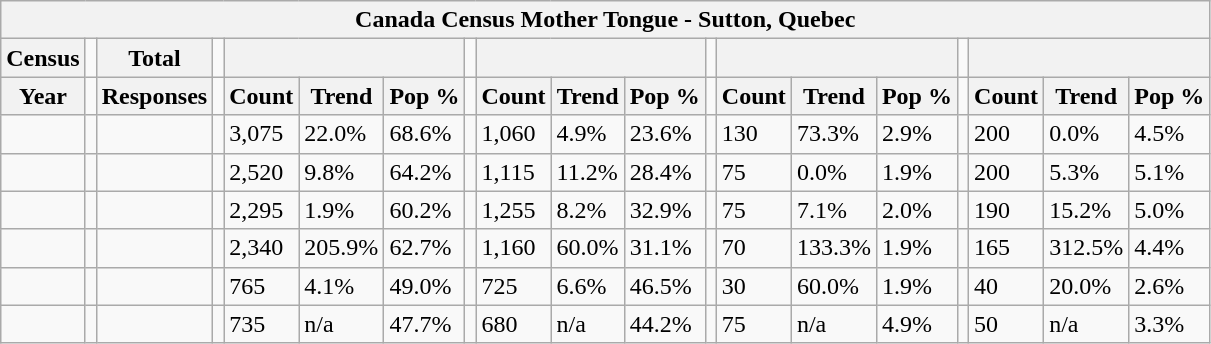<table class="wikitable">
<tr>
<th colspan="19">Canada Census Mother Tongue - Sutton, Quebec</th>
</tr>
<tr>
<th>Census</th>
<td></td>
<th>Total</th>
<td colspan="1"></td>
<th colspan="3"></th>
<td colspan="1"></td>
<th colspan="3"></th>
<td colspan="1"></td>
<th colspan="3"></th>
<td colspan="1"></td>
<th colspan="3"></th>
</tr>
<tr>
<th>Year</th>
<td></td>
<th>Responses</th>
<td></td>
<th>Count</th>
<th>Trend</th>
<th>Pop %</th>
<td></td>
<th>Count</th>
<th>Trend</th>
<th>Pop %</th>
<td></td>
<th>Count</th>
<th>Trend</th>
<th>Pop %</th>
<td></td>
<th>Count</th>
<th>Trend</th>
<th>Pop %</th>
</tr>
<tr>
<td></td>
<td></td>
<td></td>
<td></td>
<td>3,075</td>
<td> 22.0%</td>
<td>68.6%</td>
<td></td>
<td>1,060</td>
<td> 4.9%</td>
<td>23.6%</td>
<td></td>
<td>130</td>
<td> 73.3%</td>
<td>2.9%</td>
<td></td>
<td>200</td>
<td> 0.0%</td>
<td>4.5%</td>
</tr>
<tr>
<td></td>
<td></td>
<td></td>
<td></td>
<td>2,520</td>
<td> 9.8%</td>
<td>64.2%</td>
<td></td>
<td>1,115</td>
<td> 11.2%</td>
<td>28.4%</td>
<td></td>
<td>75</td>
<td> 0.0%</td>
<td>1.9%</td>
<td></td>
<td>200</td>
<td> 5.3%</td>
<td>5.1%</td>
</tr>
<tr>
<td></td>
<td></td>
<td></td>
<td></td>
<td>2,295</td>
<td> 1.9%</td>
<td>60.2%</td>
<td></td>
<td>1,255</td>
<td> 8.2%</td>
<td>32.9%</td>
<td></td>
<td>75</td>
<td> 7.1%</td>
<td>2.0%</td>
<td></td>
<td>190</td>
<td> 15.2%</td>
<td>5.0%</td>
</tr>
<tr>
<td></td>
<td></td>
<td></td>
<td></td>
<td>2,340</td>
<td> 205.9%</td>
<td>62.7%</td>
<td></td>
<td>1,160</td>
<td> 60.0%</td>
<td>31.1%</td>
<td></td>
<td>70</td>
<td> 133.3%</td>
<td>1.9%</td>
<td></td>
<td>165</td>
<td> 312.5%</td>
<td>4.4%</td>
</tr>
<tr>
<td></td>
<td></td>
<td></td>
<td></td>
<td>765</td>
<td> 4.1%</td>
<td>49.0%</td>
<td></td>
<td>725</td>
<td> 6.6%</td>
<td>46.5%</td>
<td></td>
<td>30</td>
<td> 60.0%</td>
<td>1.9%</td>
<td></td>
<td>40</td>
<td> 20.0%</td>
<td>2.6%</td>
</tr>
<tr>
<td></td>
<td></td>
<td></td>
<td></td>
<td>735</td>
<td>n/a</td>
<td>47.7%</td>
<td></td>
<td>680</td>
<td>n/a</td>
<td>44.2%</td>
<td></td>
<td>75</td>
<td>n/a</td>
<td>4.9%</td>
<td></td>
<td>50</td>
<td>n/a</td>
<td>3.3%</td>
</tr>
</table>
